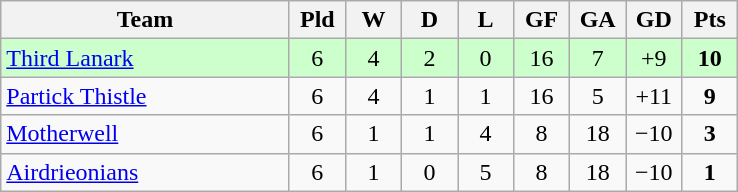<table class="wikitable" style="text-align: center;">
<tr>
<th width=185>Team</th>
<th width=30>Pld</th>
<th width=30>W</th>
<th width=30>D</th>
<th width=30>L</th>
<th width=30>GF</th>
<th width=30>GA</th>
<th width=30>GD</th>
<th width=30>Pts</th>
</tr>
<tr bgcolor=#ccffcc>
<td align=left><a href='#'>Third Lanark</a></td>
<td>6</td>
<td>4</td>
<td>2</td>
<td>0</td>
<td>16</td>
<td>7</td>
<td>+9</td>
<td><strong>10</strong></td>
</tr>
<tr>
<td align=left><a href='#'>Partick Thistle</a></td>
<td>6</td>
<td>4</td>
<td>1</td>
<td>1</td>
<td>16</td>
<td>5</td>
<td>+11</td>
<td><strong>9</strong></td>
</tr>
<tr>
<td align=left><a href='#'>Motherwell</a></td>
<td>6</td>
<td>1</td>
<td>1</td>
<td>4</td>
<td>8</td>
<td>18</td>
<td>−10</td>
<td><strong>3</strong></td>
</tr>
<tr>
<td align=left><a href='#'>Airdrieonians</a></td>
<td>6</td>
<td>1</td>
<td>0</td>
<td>5</td>
<td>8</td>
<td>18</td>
<td>−10</td>
<td><strong>1</strong></td>
</tr>
</table>
